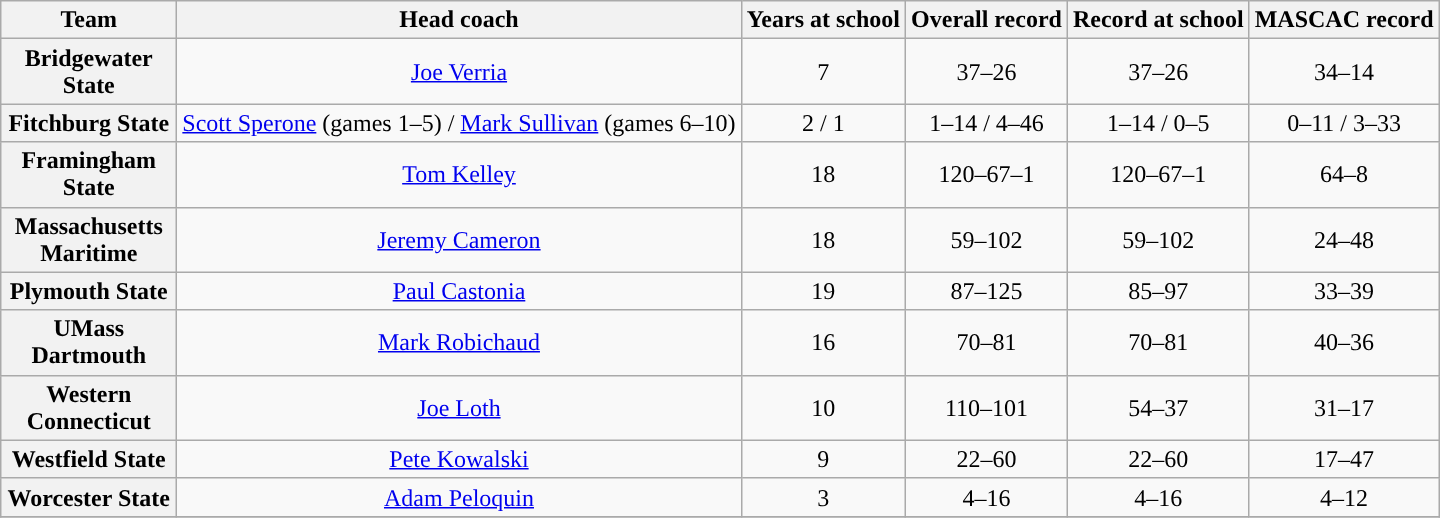<table class="wikitable sortable" style="text-align: center;">
<tr>
<th style="width:110px;">Team</th>
<th>Head coach</th>
<th>Years at school</th>
<th>Overall record</th>
<th>Record at school</th>
<th>MASCAC record</th>
</tr>
<tr>
<th>Bridgewater State</th>
<td><a href='#'>Joe Verria</a></td>
<td>7</td>
<td>37–26</td>
<td>37–26</td>
<td>34–14</td>
</tr>
<tr>
<th>Fitchburg State</th>
<td><a href='#'>Scott Sperone</a> (games 1–5) / <a href='#'>Mark Sullivan</a> (games 6–10)</td>
<td>2 / 1</td>
<td>1–14 / 4–46</td>
<td>1–14 / 0–5</td>
<td>0–11 / 3–33</td>
</tr>
<tr>
<th>Framingham State</th>
<td><a href='#'>Tom Kelley</a></td>
<td>18</td>
<td>120–67–1</td>
<td>120–67–1</td>
<td>64–8</td>
</tr>
<tr>
<th>Massachusetts Maritime</th>
<td><a href='#'>Jeremy Cameron</a></td>
<td>18</td>
<td>59–102</td>
<td>59–102</td>
<td>24–48</td>
</tr>
<tr>
<th>Plymouth State</th>
<td><a href='#'>Paul Castonia</a></td>
<td>19</td>
<td>87–125</td>
<td>85–97</td>
<td>33–39</td>
</tr>
<tr>
<th>UMass Dartmouth</th>
<td><a href='#'>Mark Robichaud</a></td>
<td>16</td>
<td>70–81</td>
<td>70–81</td>
<td>40–36</td>
</tr>
<tr>
<th>Western Connecticut</th>
<td><a href='#'>Joe Loth</a></td>
<td>10</td>
<td>110–101</td>
<td>54–37</td>
<td>31–17</td>
</tr>
<tr>
<th>Westfield State</th>
<td><a href='#'>Pete Kowalski</a></td>
<td>9</td>
<td>22–60</td>
<td>22–60</td>
<td>17–47</td>
</tr>
<tr>
<th>Worcester State</th>
<td><a href='#'>Adam Peloquin</a></td>
<td>3</td>
<td>4–16</td>
<td>4–16</td>
<td>4–12</td>
</tr>
<tr>
</tr>
</table>
